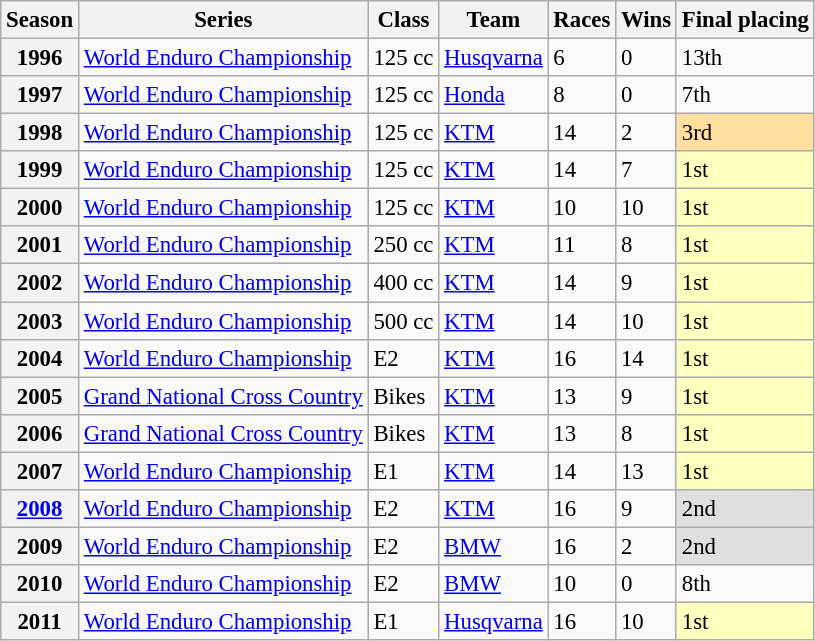<table class="wikitable" style="font-size: 95%;">
<tr>
<th>Season</th>
<th>Series</th>
<th>Class</th>
<th>Team</th>
<th>Races</th>
<th>Wins</th>
<th>Final placing</th>
</tr>
<tr>
<th>1996</th>
<td><a href='#'>World Enduro Championship</a></td>
<td>125 cc</td>
<td><a href='#'>Husqvarna</a></td>
<td>6</td>
<td>0</td>
<td>13th</td>
</tr>
<tr>
<th>1997</th>
<td><a href='#'>World Enduro Championship</a></td>
<td>125 cc</td>
<td><a href='#'>Honda</a></td>
<td>8</td>
<td>0</td>
<td>7th</td>
</tr>
<tr>
<th>1998</th>
<td><a href='#'>World Enduro Championship</a></td>
<td>125 cc</td>
<td><a href='#'>KTM</a></td>
<td>14</td>
<td>2</td>
<td style="background:#FFDF9F;">3rd</td>
</tr>
<tr>
<th>1999</th>
<td><a href='#'>World Enduro Championship</a></td>
<td>125 cc</td>
<td><a href='#'>KTM</a></td>
<td>14</td>
<td>7</td>
<td style="background:#FFFFBF;">1st</td>
</tr>
<tr>
<th>2000</th>
<td><a href='#'>World Enduro Championship</a></td>
<td>125 cc</td>
<td><a href='#'>KTM</a></td>
<td>10</td>
<td>10</td>
<td style="background:#FFFFBF;">1st</td>
</tr>
<tr>
<th>2001</th>
<td><a href='#'>World Enduro Championship</a></td>
<td>250 cc</td>
<td><a href='#'>KTM</a></td>
<td>11</td>
<td>8</td>
<td style="background:#FFFFBF;">1st</td>
</tr>
<tr>
<th>2002</th>
<td><a href='#'>World Enduro Championship</a></td>
<td>400 cc</td>
<td><a href='#'>KTM</a></td>
<td>14</td>
<td>9</td>
<td style="background:#FFFFBF;">1st</td>
</tr>
<tr>
<th>2003</th>
<td><a href='#'>World Enduro Championship</a></td>
<td>500 cc</td>
<td><a href='#'>KTM</a></td>
<td>14</td>
<td>10</td>
<td style="background:#FFFFBF;">1st</td>
</tr>
<tr>
<th>2004</th>
<td><a href='#'>World Enduro Championship</a></td>
<td>E2</td>
<td><a href='#'>KTM</a></td>
<td>16</td>
<td>14</td>
<td style="background:#FFFFBF;">1st</td>
</tr>
<tr>
<th>2005</th>
<td><a href='#'>Grand National Cross Country</a></td>
<td>Bikes</td>
<td><a href='#'>KTM</a></td>
<td>13</td>
<td>9</td>
<td style="background:#FFFFBF;">1st</td>
</tr>
<tr>
<th>2006</th>
<td><a href='#'>Grand National Cross Country</a></td>
<td>Bikes</td>
<td><a href='#'>KTM</a></td>
<td>13</td>
<td>8</td>
<td style="background:#FFFFBF;">1st</td>
</tr>
<tr>
<th>2007</th>
<td><a href='#'>World Enduro Championship</a></td>
<td>E1</td>
<td><a href='#'>KTM</a></td>
<td>14</td>
<td>13</td>
<td style="background:#FFFFBF;">1st</td>
</tr>
<tr>
<th><a href='#'>2008</a></th>
<td><a href='#'>World Enduro Championship</a></td>
<td>E2</td>
<td><a href='#'>KTM</a></td>
<td>16</td>
<td>9</td>
<td style="background:#DFDFDF;">2nd</td>
</tr>
<tr>
<th>2009</th>
<td><a href='#'>World Enduro Championship</a></td>
<td>E2</td>
<td><a href='#'>BMW</a></td>
<td>16</td>
<td>2</td>
<td style="background:#DFDFDF;">2nd</td>
</tr>
<tr>
<th>2010</th>
<td><a href='#'>World Enduro Championship</a></td>
<td>E2</td>
<td><a href='#'>BMW</a></td>
<td>10</td>
<td>0</td>
<td>8th</td>
</tr>
<tr>
<th>2011</th>
<td><a href='#'>World Enduro Championship</a></td>
<td>E1</td>
<td><a href='#'>Husqvarna</a></td>
<td>16</td>
<td>10</td>
<td style="background:#FFFFBF;">1st</td>
</tr>
</table>
